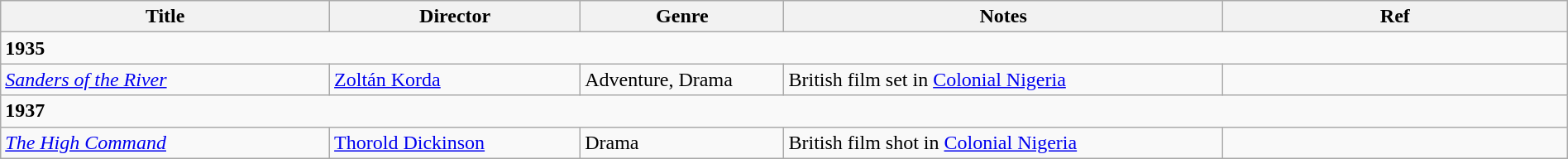<table class="wikitable" width="100%">
<tr>
<th width="21%">Title</th>
<th width="16%">Director</th>
<th width="13%">Genre</th>
<th width="28%">Notes</th>
<th>Ref</th>
</tr>
<tr>
<td colspan="7" ><strong>1935</strong></td>
</tr>
<tr>
<td><em><a href='#'>Sanders of the River</a></em></td>
<td><a href='#'>Zoltán Korda</a></td>
<td>Adventure, Drama</td>
<td>British film set in <a href='#'>Colonial Nigeria</a></td>
<td></td>
</tr>
<tr>
<td colspan="7" ><strong>1937</strong></td>
</tr>
<tr>
<td><em><a href='#'>The High Command</a></em></td>
<td><a href='#'>Thorold Dickinson</a></td>
<td>Drama</td>
<td>British film shot in <a href='#'>Colonial Nigeria</a></td>
<td></td>
</tr>
</table>
